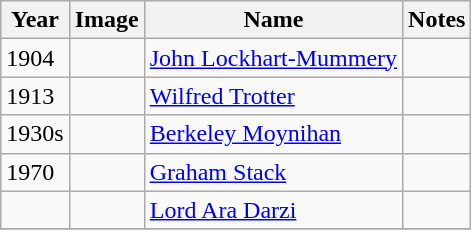<table class="wikitable sortable plainrowheaders">
<tr>
<th>Year</th>
<th>Image</th>
<th>Name</th>
<th>Notes</th>
</tr>
<tr>
<td>1904</td>
<td></td>
<td><a href='#'>John Lockhart-Mummery</a></td>
<td></td>
</tr>
<tr>
<td>1913</td>
<td></td>
<td><a href='#'>Wilfred Trotter</a></td>
<td></td>
</tr>
<tr>
<td>1930s</td>
<td></td>
<td><a href='#'>Berkeley Moynihan</a></td>
<td></td>
</tr>
<tr>
<td>1970</td>
<td></td>
<td><a href='#'>Graham Stack</a></td>
<td></td>
</tr>
<tr>
<td></td>
<td></td>
<td><a href='#'>Lord Ara Darzi</a></td>
<td></td>
</tr>
<tr>
</tr>
</table>
